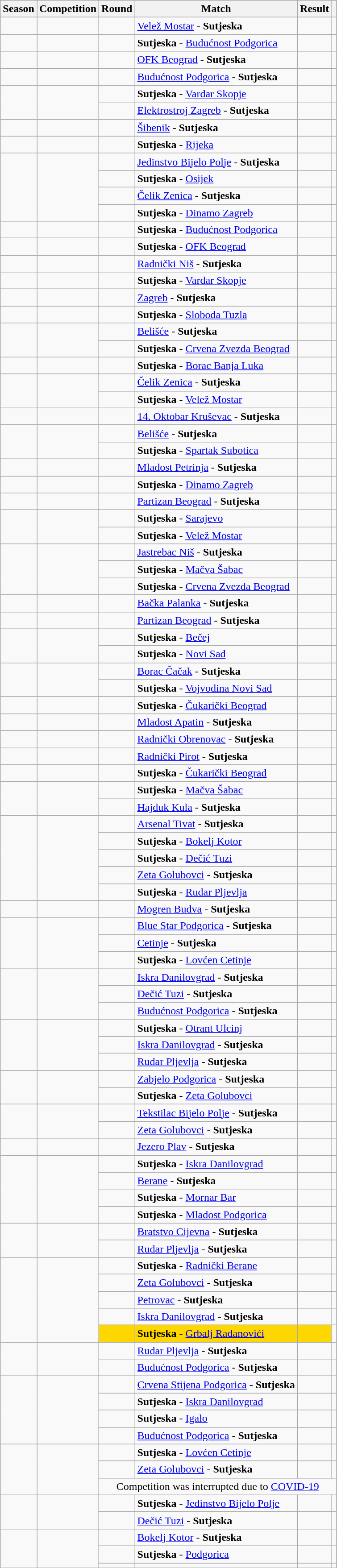<table class="wikitable">
<tr>
<th>Season</th>
<th>Competition</th>
<th>Round</th>
<th>Match</th>
<th>Result</th>
<th></th>
</tr>
<tr>
<td></td>
<td></td>
<td></td>
<td><a href='#'>Velež Mostar</a> - <strong>Sutjeska</strong></td>
<td></td>
<td></td>
</tr>
<tr>
<td></td>
<td></td>
<td></td>
<td><strong>Sutjeska</strong> - <a href='#'>Budućnost Podgorica</a></td>
<td></td>
<td></td>
</tr>
<tr>
<td></td>
<td></td>
<td></td>
<td><a href='#'>OFK Beograd</a> - <strong>Sutjeska</strong></td>
<td></td>
<td></td>
</tr>
<tr>
<td></td>
<td></td>
<td></td>
<td><a href='#'>Budućnost Podgorica</a> - <strong>Sutjeska</strong></td>
<td></td>
<td></td>
</tr>
<tr>
<td rowspan="2"></td>
<td rowspan="2"></td>
<td></td>
<td><strong>Sutjeska</strong> - <a href='#'>Vardar Skopje</a></td>
<td></td>
<td></td>
</tr>
<tr>
<td></td>
<td><a href='#'>Elektrostroj Zagreb</a> - <strong>Sutjeska</strong></td>
<td></td>
<td></td>
</tr>
<tr>
<td></td>
<td></td>
<td></td>
<td><a href='#'>Šibenik</a> - <strong>Sutjeska</strong></td>
<td></td>
<td></td>
</tr>
<tr>
<td></td>
<td></td>
<td></td>
<td><strong>Sutjeska</strong> - <a href='#'>Rijeka</a></td>
<td></td>
<td></td>
</tr>
<tr>
<td rowspan="4"></td>
<td rowspan="4"></td>
<td></td>
<td><a href='#'>Jedinstvo Bijelo Polje</a> - <strong>Sutjeska</strong></td>
<td></td>
<td></td>
</tr>
<tr>
<td></td>
<td><strong>Sutjeska</strong> - <a href='#'>Osijek</a></td>
<td></td>
<td></td>
</tr>
<tr>
<td></td>
<td><a href='#'>Čelik Zenica</a> - <strong>Sutjeska</strong></td>
<td></td>
<td></td>
</tr>
<tr>
<td></td>
<td><strong>Sutjeska</strong> - <a href='#'>Dinamo Zagreb</a></td>
<td></td>
<td></td>
</tr>
<tr>
<td></td>
<td></td>
<td></td>
<td><strong>Sutjeska</strong> - <a href='#'>Budućnost Podgorica</a></td>
<td></td>
<td></td>
</tr>
<tr>
<td></td>
<td></td>
<td></td>
<td><strong>Sutjeska</strong> - <a href='#'>OFK Beograd</a></td>
<td></td>
<td></td>
</tr>
<tr>
<td></td>
<td></td>
<td></td>
<td><a href='#'>Radnički Niš</a> - <strong>Sutjeska</strong></td>
<td></td>
<td></td>
</tr>
<tr>
<td></td>
<td></td>
<td></td>
<td><strong>Sutjeska</strong> - <a href='#'>Vardar Skopje</a></td>
<td></td>
<td></td>
</tr>
<tr>
<td></td>
<td></td>
<td></td>
<td><a href='#'>Zagreb</a> - <strong>Sutjeska</strong></td>
<td></td>
<td></td>
</tr>
<tr>
<td></td>
<td></td>
<td></td>
<td><strong>Sutjeska</strong> - <a href='#'>Sloboda Tuzla</a></td>
<td></td>
<td></td>
</tr>
<tr>
<td rowspan="2"></td>
<td rowspan="2"></td>
<td></td>
<td><a href='#'>Belišće</a> - <strong>Sutjeska</strong></td>
<td></td>
<td></td>
</tr>
<tr>
<td></td>
<td><strong>Sutjeska</strong> - <a href='#'>Crvena Zvezda Beograd</a></td>
<td></td>
<td></td>
</tr>
<tr>
<td></td>
<td></td>
<td></td>
<td><strong>Sutjeska</strong> - <a href='#'>Borac Banja Luka</a></td>
<td></td>
<td></td>
</tr>
<tr>
<td rowspan="2"></td>
<td rowspan="2"></td>
<td></td>
<td><a href='#'>Čelik Zenica</a> - <strong>Sutjeska</strong></td>
<td></td>
<td></td>
</tr>
<tr>
<td></td>
<td><strong>Sutjeska</strong> - <a href='#'>Velež Mostar</a></td>
<td></td>
<td></td>
</tr>
<tr>
<td></td>
<td></td>
<td></td>
<td><a href='#'>14. Oktobar Kruševac</a> - <strong>Sutjeska</strong></td>
<td></td>
<td></td>
</tr>
<tr>
<td rowspan="2"></td>
<td rowspan="2"></td>
<td></td>
<td><a href='#'>Belišće</a> - <strong>Sutjeska</strong></td>
<td></td>
<td></td>
</tr>
<tr>
<td></td>
<td><strong>Sutjeska</strong> - <a href='#'>Spartak Subotica</a></td>
<td></td>
<td></td>
</tr>
<tr>
<td></td>
<td></td>
<td></td>
<td><a href='#'>Mladost Petrinja</a> - <strong>Sutjeska</strong></td>
<td></td>
<td></td>
</tr>
<tr>
<td></td>
<td></td>
<td></td>
<td><strong>Sutjeska</strong> - <a href='#'>Dinamo Zagreb</a></td>
<td></td>
<td></td>
</tr>
<tr>
<td></td>
<td></td>
<td></td>
<td><a href='#'>Partizan Beograd</a> - <strong>Sutjeska</strong></td>
<td></td>
<td></td>
</tr>
<tr>
<td rowspan="2"></td>
<td rowspan="2"></td>
<td></td>
<td><strong>Sutjeska</strong> - <a href='#'>Sarajevo</a></td>
<td></td>
<td></td>
</tr>
<tr>
<td></td>
<td><strong>Sutjeska</strong> - <a href='#'>Velež Mostar</a></td>
<td></td>
<td></td>
</tr>
<tr>
<td rowspan="3"></td>
<td rowspan="3"></td>
<td></td>
<td><a href='#'>Jastrebac Niš</a> - <strong>Sutjeska</strong></td>
<td></td>
<td></td>
</tr>
<tr>
<td></td>
<td><strong>Sutjeska</strong> - <a href='#'>Mačva Šabac</a></td>
<td></td>
<td></td>
</tr>
<tr>
<td></td>
<td><strong>Sutjeska</strong> - <a href='#'>Crvena Zvezda Beograd</a></td>
<td></td>
<td></td>
</tr>
<tr>
<td></td>
<td></td>
<td></td>
<td><a href='#'>Bačka Palanka</a> - <strong>Sutjeska</strong></td>
<td></td>
<td></td>
</tr>
<tr>
<td></td>
<td></td>
<td></td>
<td><a href='#'>Partizan Beograd</a> - <strong>Sutjeska</strong></td>
<td></td>
<td></td>
</tr>
<tr>
<td rowspan="2"></td>
<td rowspan="2"></td>
<td></td>
<td><strong>Sutjeska</strong> - <a href='#'>Bečej</a></td>
<td></td>
<td></td>
</tr>
<tr>
<td></td>
<td><strong>Sutjeska</strong> - <a href='#'>Novi Sad</a></td>
<td></td>
<td></td>
</tr>
<tr>
<td rowspan="2"></td>
<td rowspan="2"></td>
<td></td>
<td><a href='#'>Borac Čačak</a> - <strong>Sutjeska</strong></td>
<td></td>
<td></td>
</tr>
<tr>
<td></td>
<td><strong>Sutjeska</strong> - <a href='#'>Vojvodina Novi Sad</a></td>
<td></td>
<td></td>
</tr>
<tr>
<td></td>
<td></td>
<td></td>
<td><strong>Sutjeska</strong> - <a href='#'>Čukarički Beograd</a></td>
<td></td>
<td></td>
</tr>
<tr>
<td></td>
<td></td>
<td></td>
<td><a href='#'>Mladost Apatin</a> - <strong>Sutjeska</strong></td>
<td></td>
<td></td>
</tr>
<tr>
<td></td>
<td></td>
<td></td>
<td><a href='#'>Radnički Obrenovac</a> - <strong>Sutjeska</strong></td>
<td></td>
<td></td>
</tr>
<tr>
<td></td>
<td></td>
<td></td>
<td><a href='#'>Radnički Pirot</a> - <strong>Sutjeska</strong></td>
<td></td>
<td></td>
</tr>
<tr>
<td></td>
<td></td>
<td></td>
<td><strong>Sutjeska</strong> - <a href='#'>Čukarički Beograd</a></td>
<td></td>
<td></td>
</tr>
<tr>
<td rowspan="2"></td>
<td rowspan="2"></td>
<td></td>
<td><strong>Sutjeska</strong> - <a href='#'>Mačva Šabac</a></td>
<td></td>
<td></td>
</tr>
<tr>
<td></td>
<td><a href='#'>Hajduk Kula</a> - <strong>Sutjeska</strong></td>
<td></td>
<td></td>
</tr>
<tr>
<td rowspan="5"></td>
<td rowspan="5"></td>
<td></td>
<td><a href='#'>Arsenal Tivat</a> - <strong>Sutjeska</strong></td>
<td></td>
<td></td>
</tr>
<tr>
<td></td>
<td><strong>Sutjeska</strong> - <a href='#'>Bokelj Kotor</a></td>
<td></td>
<td></td>
</tr>
<tr>
<td></td>
<td><strong>Sutjeska</strong> - <a href='#'>Dečić Tuzi</a></td>
<td></td>
<td></td>
</tr>
<tr>
<td></td>
<td><a href='#'>Zeta Golubovci</a> - <strong>Sutjeska</strong></td>
<td></td>
<td></td>
</tr>
<tr>
<td></td>
<td><strong>Sutjeska</strong> - <a href='#'>Rudar Pljevlja</a></td>
<td></td>
<td></td>
</tr>
<tr>
<td></td>
<td></td>
<td></td>
<td><a href='#'>Mogren Budva</a> - <strong>Sutjeska</strong></td>
<td></td>
<td></td>
</tr>
<tr>
<td rowspan="3"></td>
<td rowspan="3"></td>
<td></td>
<td><a href='#'>Blue Star Podgorica</a> - <strong>Sutjeska</strong></td>
<td></td>
<td></td>
</tr>
<tr>
<td></td>
<td><a href='#'>Cetinje</a> - <strong>Sutjeska</strong></td>
<td></td>
<td></td>
</tr>
<tr>
<td></td>
<td><strong>Sutjeska</strong> - <a href='#'>Lovćen Cetinje</a></td>
<td></td>
<td></td>
</tr>
<tr>
<td rowspan="3"></td>
<td rowspan="3"></td>
<td></td>
<td><a href='#'>Iskra Danilovgrad</a> - <strong>Sutjeska</strong></td>
<td></td>
<td></td>
</tr>
<tr>
<td></td>
<td><a href='#'>Dečić Tuzi</a> - <strong>Sutjeska</strong></td>
<td></td>
<td></td>
</tr>
<tr>
<td></td>
<td><a href='#'>Budućnost Podgorica</a> - <strong>Sutjeska</strong></td>
<td></td>
<td></td>
</tr>
<tr>
<td rowspan="3"></td>
<td rowspan="3"></td>
<td></td>
<td><strong>Sutjeska</strong> - <a href='#'>Otrant Ulcinj</a></td>
<td></td>
<td></td>
</tr>
<tr>
<td></td>
<td><a href='#'>Iskra Danilovgrad</a> - <strong>Sutjeska</strong></td>
<td></td>
<td></td>
</tr>
<tr>
<td></td>
<td><a href='#'>Rudar Pljevlja</a> - <strong>Sutjeska</strong></td>
<td></td>
<td></td>
</tr>
<tr>
<td rowspan="2"></td>
<td rowspan="2"></td>
<td></td>
<td><a href='#'>Zabjelo Podgorica</a> - <strong>Sutjeska</strong></td>
<td></td>
<td></td>
</tr>
<tr>
<td></td>
<td><strong>Sutjeska</strong> - <a href='#'>Zeta Golubovci</a></td>
<td></td>
<td></td>
</tr>
<tr>
<td rowspan="2"></td>
<td rowspan="2"></td>
<td></td>
<td><a href='#'>Tekstilac Bijelo Polje</a> - <strong>Sutjeska</strong></td>
<td></td>
<td></td>
</tr>
<tr>
<td></td>
<td><a href='#'>Zeta Golubovci</a> - <strong>Sutjeska</strong></td>
<td></td>
<td></td>
</tr>
<tr>
<td></td>
<td></td>
<td></td>
<td><a href='#'>Jezero Plav</a> - <strong>Sutjeska</strong></td>
<td></td>
<td></td>
</tr>
<tr>
<td rowspan="4"></td>
<td rowspan="4"></td>
<td></td>
<td><strong>Sutjeska</strong> - <a href='#'>Iskra Danilovgrad</a></td>
<td></td>
<td></td>
</tr>
<tr>
<td></td>
<td><a href='#'>Berane</a> - <strong>Sutjeska</strong></td>
<td></td>
<td></td>
</tr>
<tr>
<td></td>
<td><strong>Sutjeska</strong> - <a href='#'>Mornar Bar</a></td>
<td></td>
<td></td>
</tr>
<tr>
<td></td>
<td><strong>Sutjeska</strong> - <a href='#'>Mladost Podgorica</a></td>
<td></td>
<td></td>
</tr>
<tr>
<td rowspan="2"></td>
<td rowspan="2"></td>
<td></td>
<td><a href='#'>Bratstvo Cijevna</a> - <strong>Sutjeska</strong></td>
<td></td>
<td></td>
</tr>
<tr>
<td></td>
<td><a href='#'>Rudar Pljevlja</a> - <strong>Sutjeska</strong></td>
<td></td>
<td></td>
</tr>
<tr>
<td rowspan="5"></td>
<td rowspan="5"></td>
<td></td>
<td><strong>Sutjeska</strong> - <a href='#'>Radnički Berane</a></td>
<td></td>
<td></td>
</tr>
<tr>
<td></td>
<td><a href='#'>Zeta Golubovci</a> - <strong>Sutjeska</strong></td>
<td></td>
<td></td>
</tr>
<tr>
<td></td>
<td><a href='#'>Petrovac</a> - <strong>Sutjeska</strong></td>
<td></td>
<td></td>
</tr>
<tr>
<td></td>
<td><a href='#'>Iskra Danilovgrad</a> - <strong>Sutjeska</strong></td>
<td></td>
<td></td>
</tr>
<tr>
<td bgcolor=gold></td>
<td bgcolor=gold><strong>Sutjeska</strong> - <a href='#'>Grbalj Radanovići</a></td>
<td bgcolor=gold></td>
<td></td>
</tr>
<tr>
<td rowspan="2"></td>
<td rowspan="2"></td>
<td></td>
<td><a href='#'>Rudar Pljevlja</a> - <strong>Sutjeska</strong></td>
<td></td>
<td></td>
</tr>
<tr>
<td></td>
<td><a href='#'>Budućnost Podgorica</a> - <strong>Sutjeska</strong></td>
<td></td>
<td></td>
</tr>
<tr>
<td rowspan="4"></td>
<td rowspan="4"></td>
<td></td>
<td><a href='#'>Crvena Stijena Podgorica</a> - <strong>Sutjeska</strong></td>
<td></td>
<td></td>
</tr>
<tr>
<td></td>
<td><strong>Sutjeska</strong> - <a href='#'>Iskra Danilovgrad</a></td>
<td></td>
<td></td>
</tr>
<tr>
<td></td>
<td><strong>Sutjeska</strong> - <a href='#'>Igalo</a></td>
<td></td>
<td></td>
</tr>
<tr>
<td></td>
<td><a href='#'>Budućnost Podgorica</a> - <strong>Sutjeska</strong></td>
<td></td>
<td></td>
</tr>
<tr>
<td rowspan="3"></td>
<td rowspan="3"></td>
<td></td>
<td><strong>Sutjeska</strong> - <a href='#'>Lovćen Cetinje</a></td>
<td></td>
<td></td>
</tr>
<tr>
<td></td>
<td><a href='#'>Zeta Golubovci</a> - <strong>Sutjeska</strong></td>
<td></td>
<td></td>
</tr>
<tr>
<td colspan=4 style="text-align:center;">Competition was interrupted due to <a href='#'>COVID-19</a></td>
</tr>
<tr>
<td rowspan="2"></td>
<td rowspan="2"></td>
<td></td>
<td><strong>Sutjeska</strong> - <a href='#'>Jedinstvo Bijelo Polje</a></td>
<td></td>
<td></td>
</tr>
<tr>
<td></td>
<td><a href='#'>Dečić Tuzi</a> - <strong>Sutjeska</strong></td>
<td></td>
<td></td>
</tr>
<tr>
<td rowspan="3"></td>
<td rowspan="3"></td>
<td></td>
<td><a href='#'>Bokelj Kotor</a> - <strong>Sutjeska</strong></td>
<td></td>
<td></td>
</tr>
<tr>
<td></td>
<td><strong>Sutjeska</strong> - <a href='#'>Podgorica</a></td>
<td></td>
<td></td>
</tr>
<tr>
<td></td>
<td></td>
<td></td>
<td></td>
</tr>
</table>
